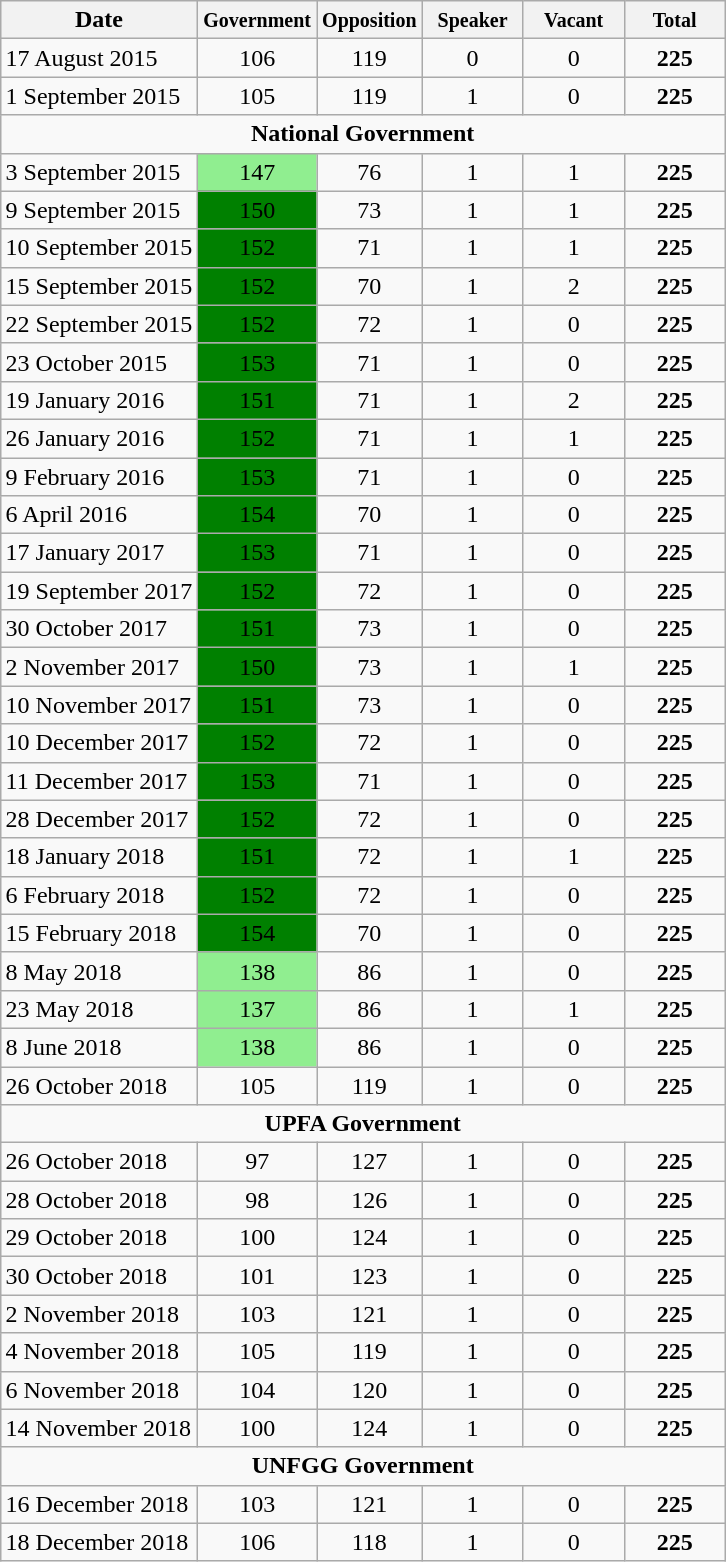<table style="text-align:center; float:right; font-size:100%; margin-left:2em; margin:auto;"  class="wikitable">
<tr>
<th>Date</th>
<th width="60"><small>Government</small></th>
<th width="60"><small>Opposition</small></th>
<th width="60"><small>Speaker</small></th>
<th width="60"><small>Vacant</small></th>
<th width="60"><small>Total</small></th>
</tr>
<tr>
<td align=left>17 August 2015</td>
<td>106</td>
<td>119</td>
<td>0</td>
<td>0</td>
<td><strong>225</strong></td>
</tr>
<tr>
<td align=left>1 September 2015</td>
<td>105</td>
<td>119</td>
<td>1</td>
<td>0</td>
<td><strong>225</strong></td>
</tr>
<tr>
<td colspan="6"><strong>National Government</strong></td>
</tr>
<tr>
<td align=left>3 September 2015</td>
<td bgcolor="#90EE90">147</td>
<td>76</td>
<td>1</td>
<td>1</td>
<td><strong>225</strong></td>
</tr>
<tr>
<td align=left>9 September 2015</td>
<td bgcolor="#008000"><span>150</span></td>
<td>73</td>
<td>1</td>
<td>1</td>
<td><strong>225</strong></td>
</tr>
<tr>
<td align=left>10 September 2015</td>
<td bgcolor="#008000"><span>152</span></td>
<td>71</td>
<td>1</td>
<td>1</td>
<td><strong>225</strong></td>
</tr>
<tr>
<td align=left>15 September 2015</td>
<td bgcolor="#008000"><span>152</span></td>
<td>70</td>
<td>1</td>
<td>2</td>
<td><strong>225</strong></td>
</tr>
<tr>
<td align=left>22 September 2015</td>
<td bgcolor="#008000"><span>152</span></td>
<td>72</td>
<td>1</td>
<td>0</td>
<td><strong>225</strong></td>
</tr>
<tr>
<td align=left>23 October 2015</td>
<td bgcolor="#008000"><span>153</span></td>
<td>71</td>
<td>1</td>
<td>0</td>
<td><strong>225</strong></td>
</tr>
<tr>
<td align=left>19 January 2016</td>
<td bgcolor="#008000"><span>151</span></td>
<td>71</td>
<td>1</td>
<td>2</td>
<td><strong>225</strong></td>
</tr>
<tr>
<td align=left>26 January 2016</td>
<td bgcolor="#008000"><span>152</span></td>
<td>71</td>
<td>1</td>
<td>1</td>
<td><strong>225</strong></td>
</tr>
<tr>
<td align=left>9 February 2016</td>
<td bgcolor="#008000"><span>153</span></td>
<td>71</td>
<td>1</td>
<td>0</td>
<td><strong>225</strong></td>
</tr>
<tr>
<td align=left>6 April 2016</td>
<td bgcolor="#008000"><span>154</span></td>
<td>70</td>
<td>1</td>
<td>0</td>
<td><strong>225</strong></td>
</tr>
<tr>
<td align=left>17 January 2017</td>
<td bgcolor="#008000"><span>153</span></td>
<td>71</td>
<td>1</td>
<td>0</td>
<td><strong>225</strong></td>
</tr>
<tr>
<td align=left>19 September 2017</td>
<td bgcolor="#008000"><span>152</span></td>
<td>72</td>
<td>1</td>
<td>0</td>
<td><strong>225</strong></td>
</tr>
<tr>
<td align=left>30 October 2017</td>
<td bgcolor="#008000"><span>151</span></td>
<td>73</td>
<td>1</td>
<td>0</td>
<td><strong>225</strong></td>
</tr>
<tr>
<td align=left>2 November 2017</td>
<td bgcolor="#008000"><span>150</span></td>
<td>73</td>
<td>1</td>
<td>1</td>
<td><strong>225</strong></td>
</tr>
<tr>
<td align=left>10 November 2017</td>
<td bgcolor="#008000"><span>151</span></td>
<td>73</td>
<td>1</td>
<td>0</td>
<td><strong>225</strong></td>
</tr>
<tr>
<td align=left>10 December 2017</td>
<td bgcolor="#008000"><span>152</span></td>
<td>72</td>
<td>1</td>
<td>0</td>
<td><strong>225</strong></td>
</tr>
<tr>
<td align=left>11 December 2017</td>
<td bgcolor="#008000"><span>153</span></td>
<td>71</td>
<td>1</td>
<td>0</td>
<td><strong>225</strong></td>
</tr>
<tr>
<td align=left>28 December 2017</td>
<td bgcolor="#008000"><span>152</span></td>
<td>72</td>
<td>1</td>
<td>0</td>
<td><strong>225</strong></td>
</tr>
<tr>
<td align=left>18 January 2018</td>
<td bgcolor="#008000"><span>151</span></td>
<td>72</td>
<td>1</td>
<td>1</td>
<td><strong>225</strong></td>
</tr>
<tr>
<td align=left>6 February 2018</td>
<td bgcolor="#008000"><span>152</span></td>
<td>72</td>
<td>1</td>
<td>0</td>
<td><strong>225</strong></td>
</tr>
<tr>
<td align=left>15 February 2018</td>
<td bgcolor="#008000"><span>154</span></td>
<td>70</td>
<td>1</td>
<td>0</td>
<td><strong>225</strong></td>
</tr>
<tr>
<td align=left>8 May 2018</td>
<td bgcolor="#90EE90">138</td>
<td>86</td>
<td>1</td>
<td>0</td>
<td><strong>225</strong></td>
</tr>
<tr>
<td align=left>23 May 2018</td>
<td bgcolor="#90EE90">137</td>
<td>86</td>
<td>1</td>
<td>1</td>
<td><strong>225</strong></td>
</tr>
<tr>
<td align=left>8 June 2018</td>
<td bgcolor="#90EE90">138</td>
<td>86</td>
<td>1</td>
<td>0</td>
<td><strong>225</strong></td>
</tr>
<tr>
<td align=left>26 October 2018</td>
<td>105</td>
<td>119</td>
<td>1</td>
<td>0</td>
<td><strong>225</strong></td>
</tr>
<tr>
<td colspan="6"><strong>UPFA Government</strong></td>
</tr>
<tr>
<td align=left>26 October 2018</td>
<td>97</td>
<td>127</td>
<td>1</td>
<td>0</td>
<td><strong>225</strong></td>
</tr>
<tr>
<td align=left>28 October 2018</td>
<td>98</td>
<td>126</td>
<td>1</td>
<td>0</td>
<td><strong>225</strong></td>
</tr>
<tr>
<td align=left>29 October 2018</td>
<td>100</td>
<td>124</td>
<td>1</td>
<td>0</td>
<td><strong>225</strong></td>
</tr>
<tr>
<td align=left>30 October 2018</td>
<td>101</td>
<td>123</td>
<td>1</td>
<td>0</td>
<td><strong>225</strong></td>
</tr>
<tr>
<td align=left>2 November 2018</td>
<td>103</td>
<td>121</td>
<td>1</td>
<td>0</td>
<td><strong>225</strong></td>
</tr>
<tr>
<td align=left>4 November 2018</td>
<td>105</td>
<td>119</td>
<td>1</td>
<td>0</td>
<td><strong>225</strong></td>
</tr>
<tr>
<td align=left>6 November 2018</td>
<td>104</td>
<td>120</td>
<td>1</td>
<td>0</td>
<td><strong>225</strong></td>
</tr>
<tr>
<td align=left>14 November 2018</td>
<td>100</td>
<td>124</td>
<td>1</td>
<td>0</td>
<td><strong>225</strong></td>
</tr>
<tr>
<td colspan="6"><strong>UNFGG Government</strong></td>
</tr>
<tr>
<td align=left>16 December 2018</td>
<td>103</td>
<td>121</td>
<td>1</td>
<td>0</td>
<td><strong>225</strong></td>
</tr>
<tr>
<td align=left>18 December 2018</td>
<td>106</td>
<td>118</td>
<td>1</td>
<td>0</td>
<td><strong>225</strong></td>
</tr>
</table>
